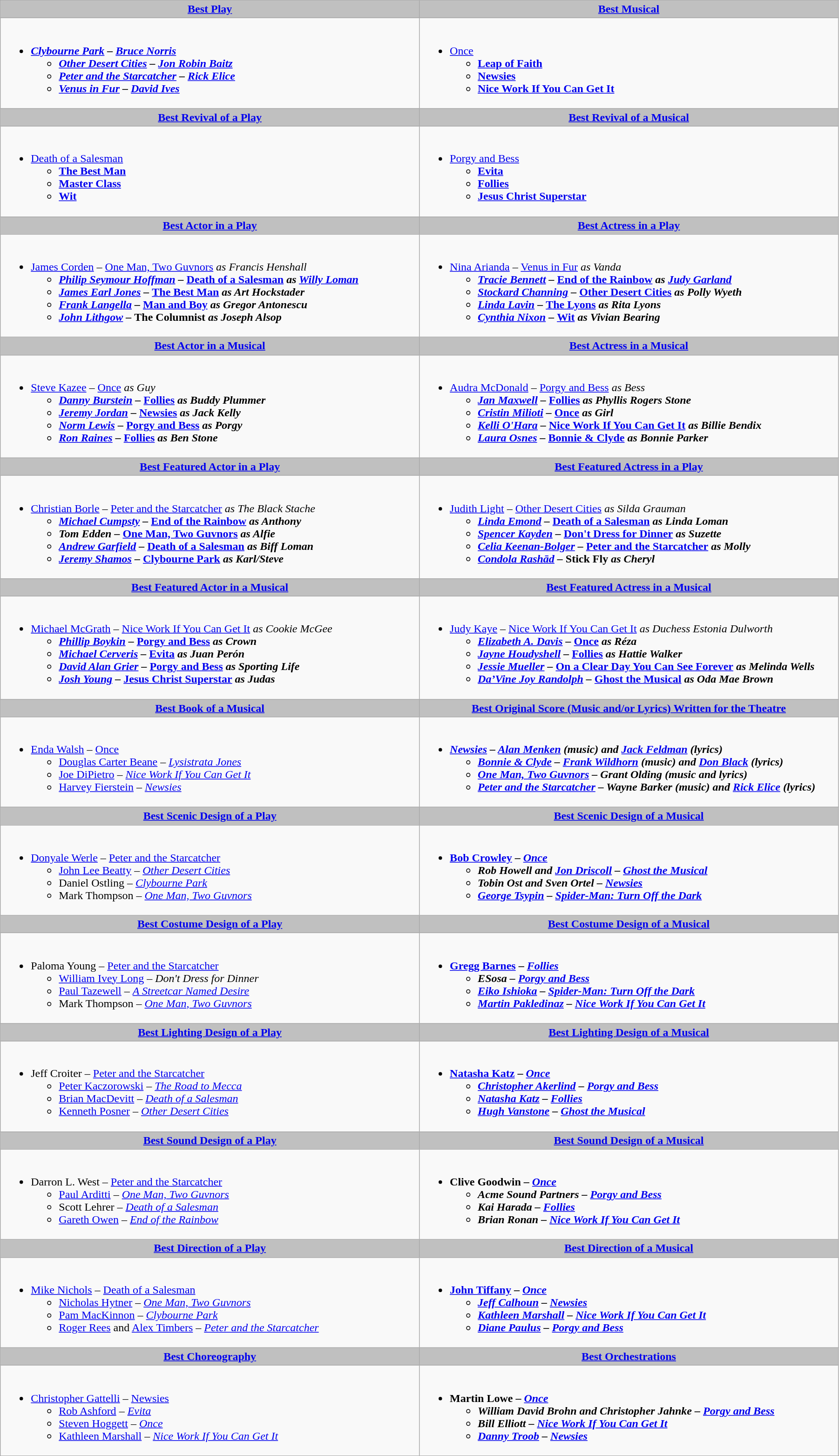<table class=wikitable width="95%">
<tr>
<th style="background:#C0C0C0;" ! width="50%"><a href='#'>Best Play</a></th>
<th style="background:#C0C0C0;" ! width="50%"><a href='#'>Best Musical</a></th>
</tr>
<tr>
<td valign="top"><br><ul><li><strong><em><a href='#'>Clybourne Park</a><em> – <a href='#'>Bruce Norris</a><strong><ul><li></em><a href='#'>Other Desert Cities</a><em> – <a href='#'>Jon Robin Baitz</a></li><li></em><a href='#'>Peter and the Starcatcher</a><em> – <a href='#'>Rick Elice</a></li><li></em><a href='#'>Venus in Fur</a><em> – <a href='#'>David Ives</a></li></ul></li></ul></td>
<td valign="top"><br><ul><li></em></strong><a href='#'>Once</a><strong><em><ul><li></em><a href='#'>Leap of Faith</a><em></li><li></em><a href='#'>Newsies</a><em></li><li></em><a href='#'>Nice Work If You Can Get It</a><em></li></ul></li></ul></td>
</tr>
<tr>
<th style="background:#C0C0C0;" ! style="width="50%"><a href='#'>Best Revival of a Play</a></th>
<th style="background:#C0C0C0;" ! style="width="50%"><a href='#'>Best Revival of a Musical</a></th>
</tr>
<tr>
<td valign="top"><br><ul><li></em></strong><a href='#'>Death of a Salesman</a><strong><em><ul><li></em><a href='#'>The Best Man</a><em></li><li></em><a href='#'>Master Class</a><em></li><li></em><a href='#'>Wit</a><em></li></ul></li></ul></td>
<td valign="top"><br><ul><li></em></strong><a href='#'>Porgy and Bess</a><strong><em><ul><li></em><a href='#'>Evita</a><em></li><li></em><a href='#'>Follies</a><em></li><li></em><a href='#'>Jesus Christ Superstar</a><em></li></ul></li></ul></td>
</tr>
<tr>
<th style="background:#C0C0C0;" ! style="width="50%"><a href='#'>Best Actor in a Play</a></th>
<th style="background:#C0C0C0;" ! style="width="50%"><a href='#'>Best Actress in a Play</a></th>
</tr>
<tr>
<td valign="top"><br><ul><li></strong><a href='#'>James Corden</a> – </em><a href='#'>One Man, Two Guvnors</a><em> as Francis Henshall<strong><ul><li><a href='#'>Philip Seymour Hoffman</a> – </em><a href='#'>Death of a Salesman</a><em> as <a href='#'>Willy Loman</a></li><li><a href='#'>James Earl Jones</a> – </em><a href='#'>The Best Man</a><em> as Art Hockstader</li><li><a href='#'>Frank Langella</a> – </em><a href='#'>Man and Boy</a><em> as Gregor Antonescu</li><li><a href='#'>John Lithgow</a> – </em>The Columnist<em> as Joseph Alsop</li></ul></li></ul></td>
<td valign="top"><br><ul><li></strong><a href='#'>Nina Arianda</a> – </em><a href='#'>Venus in Fur</a><em> as Vanda<strong><ul><li><a href='#'>Tracie Bennett</a> – </em><a href='#'>End of the Rainbow</a><em> as <a href='#'>Judy Garland</a></li><li><a href='#'>Stockard Channing</a> – </em><a href='#'>Other Desert Cities</a><em> as Polly Wyeth</li><li><a href='#'>Linda Lavin</a> – </em><a href='#'>The Lyons</a><em> as Rita Lyons</li><li><a href='#'>Cynthia Nixon</a> – </em><a href='#'>Wit</a><em> as Vivian Bearing</li></ul></li></ul></td>
</tr>
<tr>
<th style="background:#C0C0C0;" ! style="width="50%"><a href='#'>Best Actor in a Musical</a></th>
<th style="background:#C0C0C0;" ! style="width="50%"><a href='#'>Best Actress in a Musical</a></th>
</tr>
<tr>
<td valign="top"><br><ul><li></strong><a href='#'>Steve Kazee</a> – </em><a href='#'>Once</a><em> as Guy<strong><ul><li><a href='#'>Danny Burstein</a> – </em><a href='#'>Follies</a><em> as Buddy Plummer</li><li><a href='#'>Jeremy Jordan</a> – </em><a href='#'>Newsies</a><em> as Jack Kelly</li><li><a href='#'>Norm Lewis</a> – </em><a href='#'>Porgy and Bess</a><em> as Porgy</li><li><a href='#'>Ron Raines</a> – </em><a href='#'>Follies</a><em> as Ben Stone</li></ul></li></ul></td>
<td valign="top"><br><ul><li></strong><a href='#'>Audra McDonald</a> – </em><a href='#'>Porgy and Bess</a><em> as Bess<strong><ul><li><a href='#'>Jan Maxwell</a> – </em><a href='#'>Follies</a><em> as Phyllis Rogers Stone</li><li><a href='#'>Cristin Milioti</a> – </em><a href='#'>Once</a><em> as Girl</li><li><a href='#'>Kelli O'Hara</a> – </em><a href='#'>Nice Work If You Can Get It</a><em> as Billie Bendix</li><li><a href='#'>Laura Osnes</a> – </em><a href='#'>Bonnie & Clyde</a><em> as Bonnie Parker</li></ul></li></ul></td>
</tr>
<tr>
<th style="background:#C0C0C0;" ! style="width="50%"><a href='#'>Best Featured Actor in a Play</a></th>
<th style="background:#C0C0C0;" ! style="width="50%"><a href='#'>Best Featured Actress in a Play</a></th>
</tr>
<tr>
<td valign="top"><br><ul><li></strong><a href='#'>Christian Borle</a> – </em><a href='#'>Peter and the Starcatcher</a><em> as The Black Stache<strong><ul><li><a href='#'>Michael Cumpsty</a> – </em><a href='#'>End of the Rainbow</a><em> as Anthony</li><li>Tom Edden – </em><a href='#'>One Man, Two Guvnors</a><em> as Alfie</li><li><a href='#'>Andrew Garfield</a> – </em><a href='#'>Death of a Salesman</a><em> as Biff Loman</li><li><a href='#'>Jeremy Shamos</a> – </em><a href='#'>Clybourne Park</a><em> as Karl/Steve</li></ul></li></ul></td>
<td valign="top"><br><ul><li></strong><a href='#'>Judith Light</a> – </em><a href='#'>Other Desert Cities</a><em> as Silda Grauman<strong><ul><li><a href='#'>Linda Emond</a> – </em><a href='#'>Death of a Salesman</a><em> as Linda Loman</li><li><a href='#'>Spencer Kayden</a> – </em><a href='#'>Don't Dress for Dinner</a><em> as Suzette</li><li><a href='#'>Celia Keenan-Bolger</a> – </em><a href='#'>Peter and the Starcatcher</a><em> as Molly</li><li><a href='#'>Condola Rashād</a> – </em>Stick Fly<em> as Cheryl</li></ul></li></ul></td>
</tr>
<tr>
<th style="background:#C0C0C0;" ! style="width="50%"><a href='#'>Best Featured Actor in a Musical</a></th>
<th style="background:#C0C0C0;" ! style="width="50%"><a href='#'>Best Featured Actress in a Musical</a></th>
</tr>
<tr>
<td valign="top"><br><ul><li></strong><a href='#'>Michael McGrath</a> – </em><a href='#'>Nice Work If You Can Get It</a><em> as Cookie McGee<strong><ul><li><a href='#'>Phillip Boykin</a> – </em><a href='#'>Porgy and Bess</a><em> as Crown</li><li><a href='#'>Michael Cerveris</a> – </em><a href='#'>Evita</a><em> as Juan Perón</li><li><a href='#'>David Alan Grier</a> – </em><a href='#'>Porgy and Bess</a><em> as Sporting Life</li><li><a href='#'>Josh Young</a> – </em><a href='#'>Jesus Christ Superstar</a><em> as Judas</li></ul></li></ul></td>
<td valign="top"><br><ul><li></strong><a href='#'>Judy Kaye</a> – </em><a href='#'>Nice Work If You Can Get It</a><em> as Duchess Estonia Dulworth<strong><ul><li><a href='#'>Elizabeth A. Davis</a> – </em><a href='#'>Once</a><em> as Réza</li><li><a href='#'>Jayne Houdyshell</a> – </em><a href='#'>Follies</a><em> as Hattie Walker</li><li><a href='#'>Jessie Mueller</a> – </em><a href='#'>On a Clear Day You Can See Forever</a><em> as Melinda Wells</li><li><a href='#'>Da’Vine Joy Randolph</a> – </em><a href='#'>Ghost the Musical</a><em> as Oda Mae Brown</li></ul></li></ul></td>
</tr>
<tr>
<th style="background:#C0C0C0;" ! style="width="50%"><a href='#'>Best Book of a Musical</a></th>
<th style="background:#C0C0C0;" ! style="width="50%"><a href='#'>Best Original Score (Music and/or Lyrics) Written for the Theatre</a></th>
</tr>
<tr>
<td valign="top"><br><ul><li></strong><a href='#'>Enda Walsh</a> – </em><a href='#'>Once</a></em></strong><ul><li><a href='#'>Douglas Carter Beane</a> – <em><a href='#'>Lysistrata Jones</a></em></li><li><a href='#'>Joe DiPietro</a> – <em><a href='#'>Nice Work If You Can Get It</a></em></li><li><a href='#'>Harvey Fierstein</a> – <em><a href='#'>Newsies</a></em></li></ul></li></ul></td>
<td valign="top"><br><ul><li><strong><em><a href='#'>Newsies</a><em> – <a href='#'>Alan Menken</a> (music) and <a href='#'>Jack Feldman</a> (lyrics)<strong><ul><li></em><a href='#'>Bonnie & Clyde</a><em> – <a href='#'>Frank Wildhorn</a> (music) and <a href='#'>Don Black</a> (lyrics)</li><li></em><a href='#'>One Man, Two Guvnors</a><em> – Grant Olding (music and lyrics)</li><li></em><a href='#'>Peter and the Starcatcher</a><em> – Wayne Barker (music) and <a href='#'>Rick Elice</a> (lyrics)</li></ul></li></ul></td>
</tr>
<tr>
<th style="background:#C0C0C0;" ! style="width="50%"><a href='#'>Best Scenic Design of a Play</a></th>
<th style="background:#C0C0C0;" ! style="width="50%"><a href='#'>Best Scenic Design of a Musical</a></th>
</tr>
<tr>
<td valign="top"><br><ul><li></strong><a href='#'>Donyale Werle</a> – </em><a href='#'>Peter and the Starcatcher</a></em></strong><ul><li><a href='#'>John Lee Beatty</a> – <em><a href='#'>Other Desert Cities</a></em></li><li>Daniel Ostling – <em><a href='#'>Clybourne Park</a></em></li><li>Mark Thompson – <em><a href='#'>One Man, Two Guvnors</a></em></li></ul></li></ul></td>
<td valign="top"><br><ul><li><strong><a href='#'>Bob Crowley</a> – <em><a href='#'>Once</a><strong><em><ul><li>Rob Howell and <a href='#'>Jon Driscoll</a> – </em><a href='#'>Ghost the Musical</a><em></li><li>Tobin Ost and Sven Ortel – </em><a href='#'>Newsies</a><em></li><li><a href='#'>George Tsypin</a> – </em><a href='#'>Spider-Man: Turn Off the Dark</a><em></li></ul></li></ul></td>
</tr>
<tr>
<th style="background:#C0C0C0;" ! style="width="50%"><a href='#'>Best Costume Design of a Play</a></th>
<th style="background:#C0C0C0;" ! style="width="50%"><a href='#'>Best Costume Design of a Musical</a></th>
</tr>
<tr>
<td valign="top"><br><ul><li></strong>Paloma Young – </em><a href='#'>Peter and the Starcatcher</a></em></strong><ul><li><a href='#'>William Ivey Long</a> – <em>Don't Dress for Dinner</em></li><li><a href='#'>Paul Tazewell</a> – <em><a href='#'>A Streetcar Named Desire</a></em></li><li>Mark Thompson – <em><a href='#'>One Man, Two Guvnors</a></em></li></ul></li></ul></td>
<td valign="top"><br><ul><li><strong><a href='#'>Gregg Barnes</a> – <em><a href='#'>Follies</a><strong><em><ul><li>ESosa – </em><a href='#'>Porgy and Bess</a><em></li><li><a href='#'>Eiko Ishioka</a> – </em><a href='#'>Spider-Man: Turn Off the Dark</a><em></li><li><a href='#'>Martin Pakledinaz</a> – </em><a href='#'>Nice Work If You Can Get It</a><em></li></ul></li></ul></td>
</tr>
<tr>
<th style="background:#C0C0C0;" ! style="width="50%"><a href='#'>Best Lighting Design of a Play</a></th>
<th style="background:#C0C0C0;" ! style="width="50%"><a href='#'>Best Lighting Design of a Musical</a></th>
</tr>
<tr>
<td valign="top"><br><ul><li></strong>Jeff Croiter – </em><a href='#'>Peter and the Starcatcher</a></em></strong><ul><li><a href='#'>Peter Kaczorowski</a> – <em><a href='#'>The Road to Mecca</a></em></li><li><a href='#'>Brian MacDevitt</a> – <em><a href='#'>Death of a Salesman</a></em></li><li><a href='#'>Kenneth Posner</a> – <em><a href='#'>Other Desert Cities</a></em></li></ul></li></ul></td>
<td valign="top"><br><ul><li><strong><a href='#'>Natasha Katz</a> – <em><a href='#'>Once</a><strong><em><ul><li><a href='#'>Christopher Akerlind</a> – </em><a href='#'>Porgy and Bess</a><em></li><li><a href='#'>Natasha Katz</a> – </em><a href='#'>Follies</a><em></li><li><a href='#'>Hugh Vanstone</a> – </em><a href='#'>Ghost the Musical</a><em></li></ul></li></ul></td>
</tr>
<tr>
<th style="background:#C0C0C0;" ! style="width="50%"><a href='#'>Best Sound Design of a Play</a></th>
<th style="background:#C0C0C0;" ! style="width="50%"><a href='#'>Best Sound Design of a Musical</a></th>
</tr>
<tr>
<td valign="top"><br><ul><li></strong>Darron L. West – </em><a href='#'>Peter and the Starcatcher</a></em></strong><ul><li><a href='#'>Paul Arditti</a> – <em><a href='#'>One Man, Two Guvnors</a></em></li><li>Scott Lehrer – <em><a href='#'>Death of a Salesman</a></em></li><li><a href='#'>Gareth Owen</a> – <em><a href='#'>End of the Rainbow</a></em></li></ul></li></ul></td>
<td valign="top"><br><ul><li><strong>Clive Goodwin – <em><a href='#'>Once</a><strong><em><ul><li>Acme Sound Partners – </em><a href='#'>Porgy and Bess</a><em></li><li>Kai Harada – </em><a href='#'>Follies</a><em></li><li>Brian Ronan – </em><a href='#'>Nice Work If You Can Get It</a><em></li></ul></li></ul></td>
</tr>
<tr>
<th style="background:#C0C0C0;" ! style="width="50%"><a href='#'>Best Direction of a Play</a></th>
<th style="background:#C0C0C0;" ! style="width="50%"><a href='#'>Best Direction of a Musical</a></th>
</tr>
<tr>
<td valign="top"><br><ul><li></strong><a href='#'>Mike Nichols</a> – </em><a href='#'>Death of a Salesman</a></em></strong><ul><li><a href='#'>Nicholas Hytner</a> – <em><a href='#'>One Man, Two Guvnors</a></em></li><li><a href='#'>Pam MacKinnon</a> – <em><a href='#'>Clybourne Park</a></em></li><li><a href='#'>Roger Rees</a> and <a href='#'>Alex Timbers</a> – <em><a href='#'>Peter and the Starcatcher</a></em></li></ul></li></ul></td>
<td valign="top"><br><ul><li><strong><a href='#'>John Tiffany</a> – <em><a href='#'>Once</a><strong><em><ul><li><a href='#'>Jeff Calhoun</a> – </em><a href='#'>Newsies</a><em></li><li><a href='#'>Kathleen Marshall</a> – </em><a href='#'>Nice Work If You Can Get It</a><em></li><li><a href='#'>Diane Paulus</a> – </em><a href='#'>Porgy and Bess</a><em></li></ul></li></ul></td>
</tr>
<tr>
<th style="background:#C0C0C0;" ! style="width="50%"><a href='#'>Best Choreography</a></th>
<th style="background:#C0C0C0;" ! style="width="50%"><a href='#'>Best Orchestrations</a></th>
</tr>
<tr>
<td valign="top"><br><ul><li></strong><a href='#'>Christopher Gattelli</a> – </em><a href='#'>Newsies</a></em></strong><ul><li><a href='#'>Rob Ashford</a> – <em><a href='#'>Evita</a></em></li><li><a href='#'>Steven Hoggett</a> – <em><a href='#'>Once</a></em></li><li><a href='#'>Kathleen Marshall</a> – <em><a href='#'>Nice Work If You Can Get It</a></em></li></ul></li></ul></td>
<td valign="top"><br><ul><li><strong>Martin Lowe – <em><a href='#'>Once</a><strong><em><ul><li>William David Brohn and Christopher Jahnke – </em><a href='#'>Porgy and Bess</a><em></li><li>Bill Elliott – </em><a href='#'>Nice Work If You Can Get It</a><em></li><li><a href='#'>Danny Troob</a> – </em><a href='#'>Newsies</a><em></li></ul></li></ul></td>
</tr>
</table>
